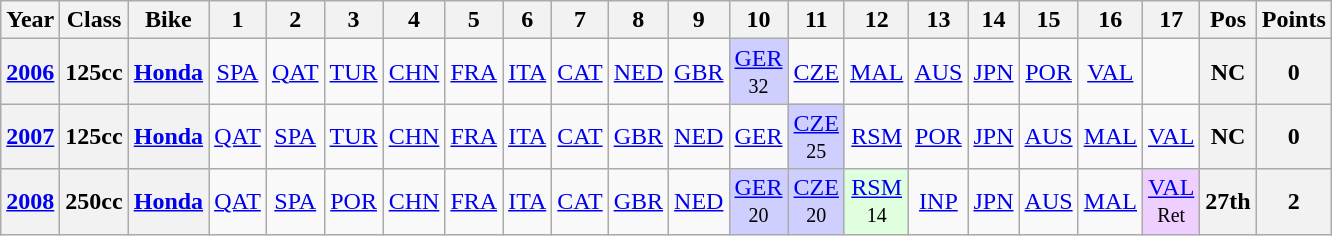<table class="wikitable" style="text-align:center">
<tr>
<th>Year</th>
<th>Class</th>
<th>Bike</th>
<th>1</th>
<th>2</th>
<th>3</th>
<th>4</th>
<th>5</th>
<th>6</th>
<th>7</th>
<th>8</th>
<th>9</th>
<th>10</th>
<th>11</th>
<th>12</th>
<th>13</th>
<th>14</th>
<th>15</th>
<th>16</th>
<th>17</th>
<th>Pos</th>
<th>Points</th>
</tr>
<tr>
<th align="left"><a href='#'>2006</a></th>
<th align="left">125cc</th>
<th align="left"><a href='#'>Honda</a></th>
<td><a href='#'>SPA</a></td>
<td><a href='#'>QAT</a></td>
<td><a href='#'>TUR</a></td>
<td><a href='#'>CHN</a></td>
<td><a href='#'>FRA</a></td>
<td><a href='#'>ITA</a></td>
<td><a href='#'>CAT</a></td>
<td><a href='#'>NED</a></td>
<td><a href='#'>GBR</a></td>
<td style="background:#CFCFFF;"><a href='#'>GER</a><br><small>32</small></td>
<td><a href='#'>CZE</a></td>
<td><a href='#'>MAL</a></td>
<td><a href='#'>AUS</a></td>
<td><a href='#'>JPN</a></td>
<td><a href='#'>POR</a></td>
<td><a href='#'>VAL</a></td>
<td></td>
<th>NC</th>
<th>0</th>
</tr>
<tr>
<th align="left"><a href='#'>2007</a></th>
<th align="left">125cc</th>
<th align="left"><a href='#'>Honda</a></th>
<td><a href='#'>QAT</a></td>
<td><a href='#'>SPA</a></td>
<td><a href='#'>TUR</a></td>
<td><a href='#'>CHN</a></td>
<td><a href='#'>FRA</a></td>
<td><a href='#'>ITA</a></td>
<td><a href='#'>CAT</a></td>
<td><a href='#'>GBR</a></td>
<td><a href='#'>NED</a></td>
<td><a href='#'>GER</a></td>
<td style="background:#CFCFFF;"><a href='#'>CZE</a><br><small>25</small></td>
<td><a href='#'>RSM</a></td>
<td><a href='#'>POR</a></td>
<td><a href='#'>JPN</a></td>
<td><a href='#'>AUS</a></td>
<td><a href='#'>MAL</a></td>
<td><a href='#'>VAL</a></td>
<th>NC</th>
<th>0</th>
</tr>
<tr>
<th align="left"><a href='#'>2008</a></th>
<th align="left">250cc</th>
<th align="left"><a href='#'>Honda</a></th>
<td><a href='#'>QAT</a></td>
<td><a href='#'>SPA</a></td>
<td><a href='#'>POR</a></td>
<td><a href='#'>CHN</a></td>
<td><a href='#'>FRA</a></td>
<td><a href='#'>ITA</a></td>
<td><a href='#'>CAT</a></td>
<td><a href='#'>GBR</a></td>
<td><a href='#'>NED</a></td>
<td style="background:#CFCFFF;"><a href='#'>GER</a><br><small>20</small></td>
<td style="background:#cfcfff;"><a href='#'>CZE</a><br><small>20</small></td>
<td style="background:#DFFFDF;"><a href='#'>RSM</a><br><small>14</small></td>
<td><a href='#'>INP</a></td>
<td><a href='#'>JPN</a></td>
<td><a href='#'>AUS</a></td>
<td><a href='#'>MAL</a></td>
<td style="background:#EFCFFF;"><a href='#'>VAL</a><br><small>Ret</small></td>
<th>27th</th>
<th>2</th>
</tr>
</table>
